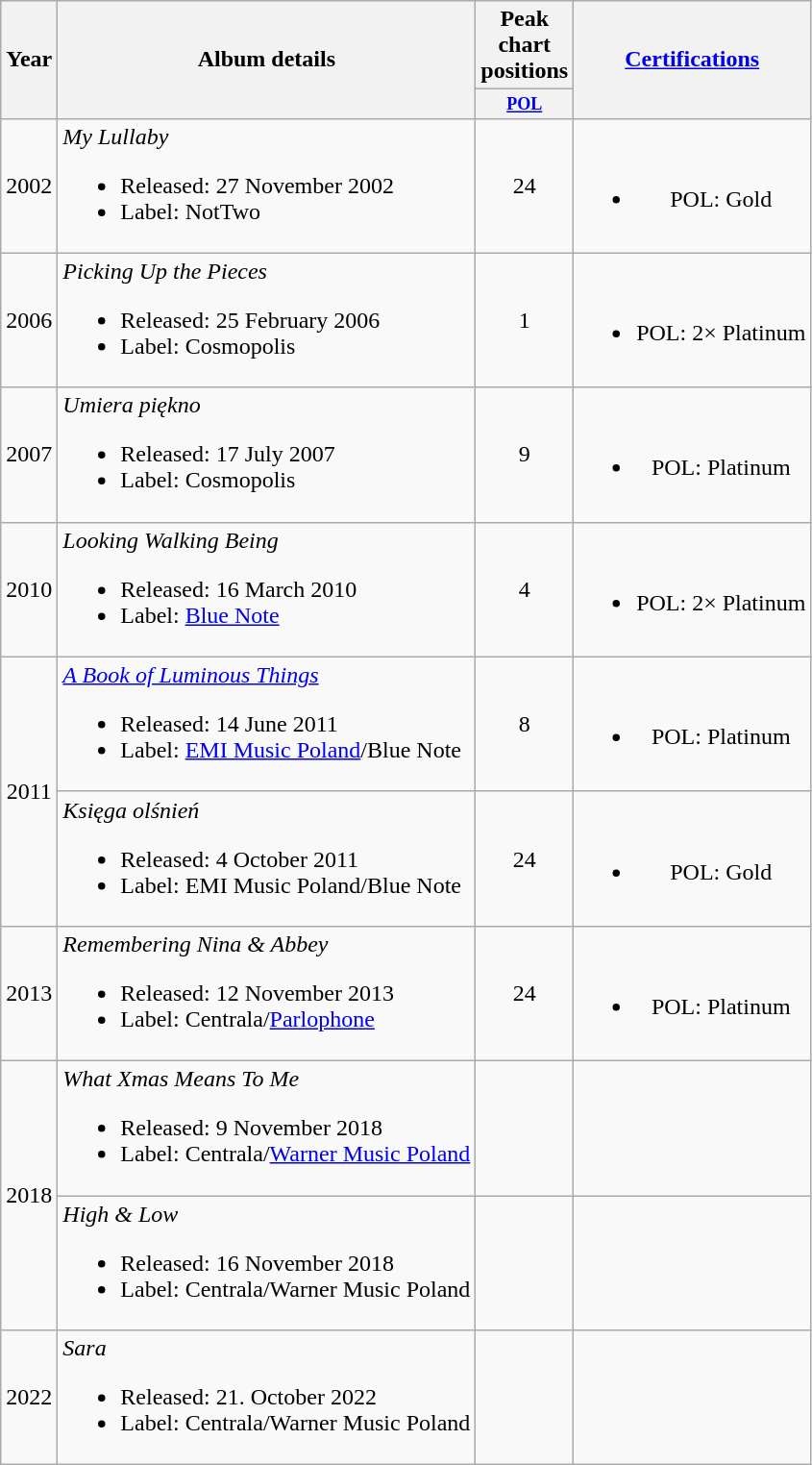<table class=wikitable style=text-align:center;>
<tr>
<th rowspan=2>Year</th>
<th rowspan=2>Album details</th>
<th colspan=1>Peak chart positions</th>
<th rowspan=2><a href='#'>Certifications</a></th>
</tr>
<tr style="vertical-align:top;line-height:1.2">
<th style="width:4em;font-size:75%"><a href='#'>POL</a></th>
</tr>
<tr>
<td>2002</td>
<td align=left><em>My Lullaby</em><br><ul><li>Released: 27 November 2002</li><li>Label: NotTwo</li></ul></td>
<td>24</td>
<td><br><ul><li>POL: Gold</li></ul></td>
</tr>
<tr>
<td>2006</td>
<td align=left><em>Picking Up the Pieces</em><br><ul><li>Released: 25 February 2006</li><li>Label: Cosmopolis</li></ul></td>
<td>1</td>
<td><br><ul><li>POL: 2× Platinum</li></ul></td>
</tr>
<tr>
<td>2007</td>
<td align=left><em>Umiera piękno</em><br><ul><li>Released: 17 July 2007</li><li>Label: Cosmopolis</li></ul></td>
<td>9</td>
<td><br><ul><li>POL: Platinum</li></ul></td>
</tr>
<tr>
<td>2010</td>
<td align=left><em>Looking Walking Being</em><br><ul><li>Released: 16 March 2010</li><li>Label: <a href='#'>Blue Note</a></li></ul></td>
<td>4</td>
<td><br><ul><li>POL: 2× Platinum</li></ul></td>
</tr>
<tr>
<td rowspan=2>2011</td>
<td align=left><em><a href='#'>A Book of Luminous Things</a></em><br><ul><li>Released: 14 June 2011</li><li>Label: <a href='#'>EMI Music Poland</a>/Blue Note</li></ul></td>
<td>8</td>
<td><br><ul><li>POL: Platinum</li></ul></td>
</tr>
<tr>
<td align=left><em>Księga olśnień</em><br><ul><li>Released: 4 October 2011</li><li>Label: EMI Music Poland/Blue Note</li></ul></td>
<td>24</td>
<td><br><ul><li>POL: Gold</li></ul></td>
</tr>
<tr>
<td>2013</td>
<td align=left><em>Remembering Nina & Abbey</em><br><ul><li>Released: 12 November 2013</li><li>Label: Centrala/<a href='#'>Parlophone</a></li></ul></td>
<td>24</td>
<td><br><ul><li>POL: Platinum</li></ul></td>
</tr>
<tr>
<td rowspan=2>2018</td>
<td align=left><em>What Xmas Means To Me</em><br><ul><li>Released: 9 November 2018</li><li>Label: Centrala/<a href='#'>Warner Music Poland</a></li></ul></td>
<td></td>
<td></td>
</tr>
<tr>
<td align=left><em>High & Low</em><br><ul><li>Released: 16 November 2018</li><li>Label: Centrala/Warner Music Poland</li></ul></td>
<td></td>
<td></td>
</tr>
<tr>
<td>2022</td>
<td align=left><em>Sara</em><br><ul><li>Released: 21. October 2022</li><li>Label: Centrala/Warner Music Poland</li></ul></td>
<td></td>
<td></td>
</tr>
</table>
